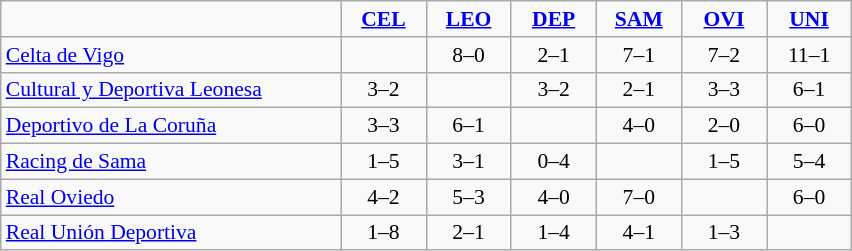<table style="font-size: 90%; text-align: center" class="wikitable">
<tr>
<td width=220></td>
<td align="center" width=50><strong><a href='#'>CEL</a></strong></td>
<td width=50><strong><a href='#'>LEO</a></strong></td>
<td width=50><strong><a href='#'>DEP</a></strong></td>
<td width=50><strong><a href='#'>SAM</a></strong></td>
<td width=50><strong><a href='#'>OVI</a></strong></td>
<td width=50><strong><a href='#'>UNI</a></strong></td>
</tr>
<tr>
<td align=left><a href='#'>Celta de Vigo</a></td>
<td></td>
<td>8–0</td>
<td>2–1</td>
<td>7–1</td>
<td>7–2</td>
<td>11–1</td>
</tr>
<tr>
<td align=left><a href='#'>Cultural y Deportiva Leonesa</a></td>
<td>3–2</td>
<td></td>
<td>3–2</td>
<td>2–1</td>
<td>3–3</td>
<td>6–1</td>
</tr>
<tr>
<td align=left><a href='#'>Deportivo de La Coruña</a></td>
<td>3–3</td>
<td>6–1</td>
<td></td>
<td>4–0</td>
<td>2–0</td>
<td>6–0</td>
</tr>
<tr>
<td align=left><a href='#'>Racing de Sama</a></td>
<td>1–5</td>
<td>3–1</td>
<td>0–4</td>
<td></td>
<td>1–5</td>
<td>5–4</td>
</tr>
<tr>
<td align=left><a href='#'>Real Oviedo</a></td>
<td>4–2</td>
<td>5–3</td>
<td>4–0</td>
<td>7–0</td>
<td></td>
<td>6–0</td>
</tr>
<tr>
<td align=left><a href='#'>Real Unión Deportiva</a></td>
<td>1–8</td>
<td>2–1</td>
<td>1–4</td>
<td>4–1</td>
<td>1–3</td>
<td></td>
</tr>
</table>
